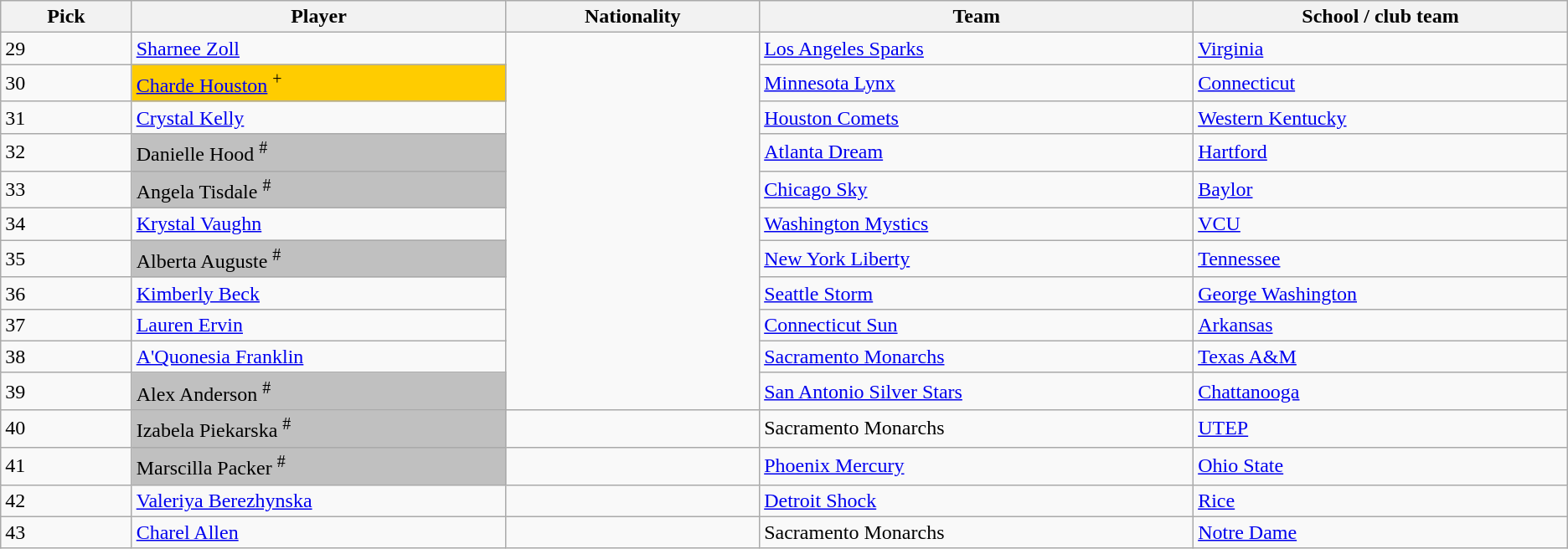<table class="wikitable sortable">
<tr>
<th width=100>Pick</th>
<th width=300>Player</th>
<th width=200>Nationality</th>
<th width=350>Team</th>
<th width=300>School / club team</th>
</tr>
<tr>
<td>29</td>
<td><a href='#'>Sharnee Zoll</a></td>
<td rowspan=11></td>
<td><a href='#'>Los Angeles Sparks</a></td>
<td><a href='#'>Virginia</a></td>
</tr>
<tr>
<td>30</td>
<td bgcolor="#FFCC00"><a href='#'>Charde Houston</a> <sup>+</sup></td>
<td><a href='#'>Minnesota Lynx</a></td>
<td><a href='#'>Connecticut</a></td>
</tr>
<tr>
<td>31</td>
<td><a href='#'>Crystal Kelly</a></td>
<td><a href='#'>Houston Comets</a></td>
<td><a href='#'>Western Kentucky</a></td>
</tr>
<tr>
<td>32</td>
<td bgcolor=#C0C0C0>Danielle Hood <sup>#</sup></td>
<td><a href='#'>Atlanta Dream</a></td>
<td><a href='#'>Hartford</a></td>
</tr>
<tr>
<td>33</td>
<td bgcolor=#C0C0C0>Angela Tisdale <sup>#</sup></td>
<td><a href='#'>Chicago Sky</a></td>
<td><a href='#'>Baylor</a></td>
</tr>
<tr>
<td>34</td>
<td><a href='#'>Krystal Vaughn</a></td>
<td><a href='#'>Washington Mystics</a></td>
<td><a href='#'>VCU</a></td>
</tr>
<tr>
<td>35</td>
<td bgcolor=#C0C0C0>Alberta Auguste <sup>#</sup></td>
<td><a href='#'>New York Liberty</a></td>
<td><a href='#'>Tennessee</a></td>
</tr>
<tr>
<td>36</td>
<td><a href='#'>Kimberly Beck</a></td>
<td><a href='#'>Seattle Storm</a></td>
<td><a href='#'>George Washington</a></td>
</tr>
<tr>
<td>37</td>
<td><a href='#'>Lauren Ervin</a></td>
<td><a href='#'>Connecticut Sun</a></td>
<td><a href='#'>Arkansas</a></td>
</tr>
<tr>
<td>38</td>
<td><a href='#'>A'Quonesia Franklin</a></td>
<td><a href='#'>Sacramento Monarchs</a></td>
<td><a href='#'>Texas A&M</a></td>
</tr>
<tr>
<td>39</td>
<td bgcolor=#C0C0C0>Alex Anderson <sup>#</sup></td>
<td><a href='#'>San Antonio Silver Stars</a></td>
<td><a href='#'>Chattanooga</a></td>
</tr>
<tr>
<td>40</td>
<td bgcolor=#C0C0C0>Izabela Piekarska <sup>#</sup></td>
<td></td>
<td>Sacramento Monarchs </td>
<td><a href='#'>UTEP</a></td>
</tr>
<tr>
<td>41</td>
<td bgcolor=#C0C0C0>Marscilla Packer <sup>#</sup></td>
<td></td>
<td><a href='#'>Phoenix Mercury</a></td>
<td><a href='#'>Ohio State</a></td>
</tr>
<tr>
<td>42</td>
<td><a href='#'>Valeriya Berezhynska</a></td>
<td></td>
<td><a href='#'>Detroit Shock</a></td>
<td><a href='#'>Rice</a></td>
</tr>
<tr>
<td>43</td>
<td><a href='#'>Charel Allen</a></td>
<td></td>
<td>Sacramento Monarchs</td>
<td><a href='#'>Notre Dame</a></td>
</tr>
</table>
